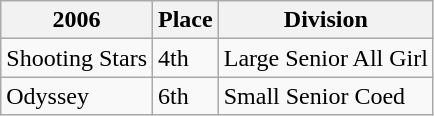<table class="wikitable">
<tr>
<th>2006</th>
<th>Place</th>
<th>Division</th>
</tr>
<tr>
<td>Shooting Stars</td>
<td>4th</td>
<td>Large Senior All Girl</td>
</tr>
<tr>
<td>Odyssey</td>
<td>6th</td>
<td>Small Senior Coed</td>
</tr>
</table>
